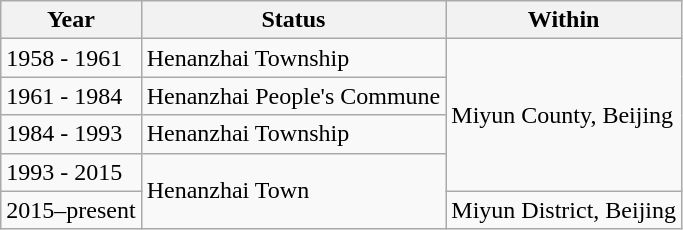<table class="wikitable">
<tr>
<th>Year</th>
<th>Status</th>
<th>Within</th>
</tr>
<tr>
<td>1958 - 1961</td>
<td>Henanzhai Township</td>
<td rowspan="4">Miyun County, Beijing</td>
</tr>
<tr>
<td>1961 - 1984</td>
<td>Henanzhai People's Commune</td>
</tr>
<tr>
<td>1984 - 1993</td>
<td>Henanzhai Township</td>
</tr>
<tr>
<td>1993 - 2015</td>
<td rowspan="2">Henanzhai Town</td>
</tr>
<tr>
<td>2015–present</td>
<td>Miyun District, Beijing</td>
</tr>
</table>
